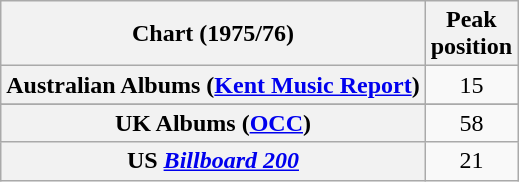<table class="wikitable sortable plainrowheaders">
<tr>
<th scope="col">Chart (1975/76)</th>
<th scope="col">Peak<br>position</th>
</tr>
<tr>
<th scope="row">Australian Albums (<a href='#'>Kent Music Report</a>)</th>
<td style="text-align:center;">15</td>
</tr>
<tr>
</tr>
<tr>
<th scope="row">UK Albums (<a href='#'>OCC</a>)</th>
<td style="text-align:center;">58</td>
</tr>
<tr>
<th scope="row">US <em><a href='#'>Billboard 200</a></em></th>
<td style="text-align:center;">21</td>
</tr>
</table>
